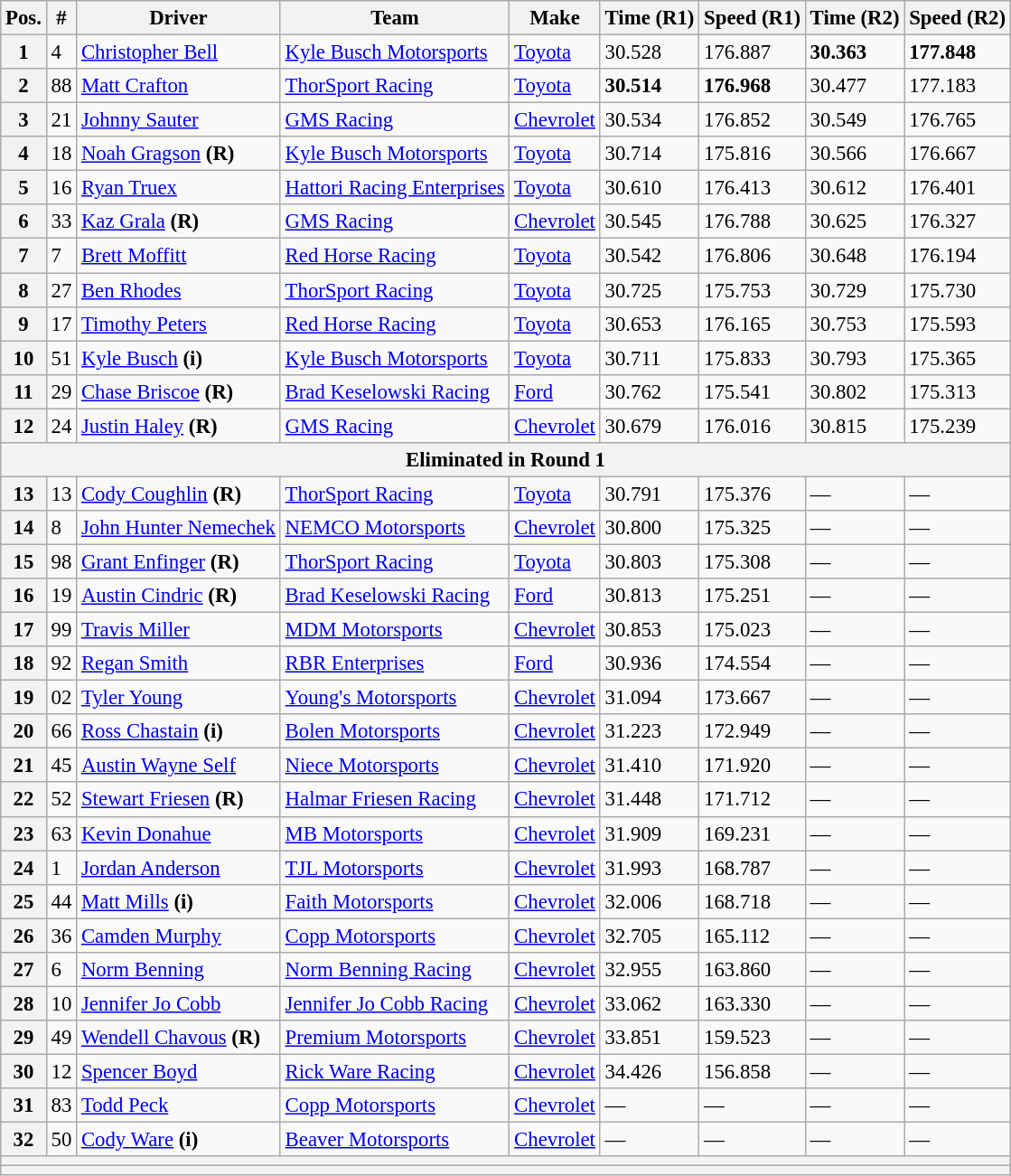<table class="wikitable" style="font-size:95%">
<tr>
<th>Pos.</th>
<th>#</th>
<th>Driver</th>
<th>Team</th>
<th>Make</th>
<th>Time (R1)</th>
<th>Speed (R1)</th>
<th>Time (R2)</th>
<th>Speed (R2)</th>
</tr>
<tr>
<th>1</th>
<td>4</td>
<td><a href='#'>Christopher Bell</a></td>
<td><a href='#'>Kyle Busch Motorsports</a></td>
<td><a href='#'>Toyota</a></td>
<td>30.528</td>
<td>176.887</td>
<td><strong>30.363</strong></td>
<td><strong>177.848</strong></td>
</tr>
<tr>
<th>2</th>
<td>88</td>
<td><a href='#'>Matt Crafton</a></td>
<td><a href='#'>ThorSport Racing</a></td>
<td><a href='#'>Toyota</a></td>
<td><strong>30.514</strong></td>
<td><strong>176.968</strong></td>
<td>30.477</td>
<td>177.183</td>
</tr>
<tr>
<th>3</th>
<td>21</td>
<td><a href='#'>Johnny Sauter</a></td>
<td><a href='#'>GMS Racing</a></td>
<td><a href='#'>Chevrolet</a></td>
<td>30.534</td>
<td>176.852</td>
<td>30.549</td>
<td>176.765</td>
</tr>
<tr>
<th>4</th>
<td>18</td>
<td><a href='#'>Noah Gragson</a> <strong>(R)</strong></td>
<td><a href='#'>Kyle Busch Motorsports</a></td>
<td><a href='#'>Toyota</a></td>
<td>30.714</td>
<td>175.816</td>
<td>30.566</td>
<td>176.667</td>
</tr>
<tr>
<th>5</th>
<td>16</td>
<td><a href='#'>Ryan Truex</a></td>
<td><a href='#'>Hattori Racing Enterprises</a></td>
<td><a href='#'>Toyota</a></td>
<td>30.610</td>
<td>176.413</td>
<td>30.612</td>
<td>176.401</td>
</tr>
<tr>
<th>6</th>
<td>33</td>
<td><a href='#'>Kaz Grala</a> <strong>(R)</strong></td>
<td><a href='#'>GMS Racing</a></td>
<td><a href='#'>Chevrolet</a></td>
<td>30.545</td>
<td>176.788</td>
<td>30.625</td>
<td>176.327</td>
</tr>
<tr>
<th>7</th>
<td>7</td>
<td><a href='#'>Brett Moffitt</a></td>
<td><a href='#'>Red Horse Racing</a></td>
<td><a href='#'>Toyota</a></td>
<td>30.542</td>
<td>176.806</td>
<td>30.648</td>
<td>176.194</td>
</tr>
<tr>
<th>8</th>
<td>27</td>
<td><a href='#'>Ben Rhodes</a></td>
<td><a href='#'>ThorSport Racing</a></td>
<td><a href='#'>Toyota</a></td>
<td>30.725</td>
<td>175.753</td>
<td>30.729</td>
<td>175.730</td>
</tr>
<tr>
<th>9</th>
<td>17</td>
<td><a href='#'>Timothy Peters</a></td>
<td><a href='#'>Red Horse Racing</a></td>
<td><a href='#'>Toyota</a></td>
<td>30.653</td>
<td>176.165</td>
<td>30.753</td>
<td>175.593</td>
</tr>
<tr>
<th>10</th>
<td>51</td>
<td><a href='#'>Kyle Busch</a> <strong>(i)</strong></td>
<td><a href='#'>Kyle Busch Motorsports</a></td>
<td><a href='#'>Toyota</a></td>
<td>30.711</td>
<td>175.833</td>
<td>30.793</td>
<td>175.365</td>
</tr>
<tr>
<th>11</th>
<td>29</td>
<td><a href='#'>Chase Briscoe</a> <strong>(R)</strong></td>
<td><a href='#'>Brad Keselowski Racing</a></td>
<td><a href='#'>Ford</a></td>
<td>30.762</td>
<td>175.541</td>
<td>30.802</td>
<td>175.313</td>
</tr>
<tr>
<th>12</th>
<td>24</td>
<td><a href='#'>Justin Haley</a> <strong>(R)</strong></td>
<td><a href='#'>GMS Racing</a></td>
<td><a href='#'>Chevrolet</a></td>
<td>30.679</td>
<td>176.016</td>
<td>30.815</td>
<td>175.239</td>
</tr>
<tr>
<th colspan="9">Eliminated in Round 1</th>
</tr>
<tr>
<th>13</th>
<td>13</td>
<td><a href='#'>Cody Coughlin</a> <strong>(R)</strong></td>
<td><a href='#'>ThorSport Racing</a></td>
<td><a href='#'>Toyota</a></td>
<td>30.791</td>
<td>175.376</td>
<td>—</td>
<td>—</td>
</tr>
<tr>
<th>14</th>
<td>8</td>
<td><a href='#'>John Hunter Nemechek</a></td>
<td><a href='#'>NEMCO Motorsports</a></td>
<td><a href='#'>Chevrolet</a></td>
<td>30.800</td>
<td>175.325</td>
<td>—</td>
<td>—</td>
</tr>
<tr>
<th>15</th>
<td>98</td>
<td><a href='#'>Grant Enfinger</a> <strong>(R)</strong></td>
<td><a href='#'>ThorSport Racing</a></td>
<td><a href='#'>Toyota</a></td>
<td>30.803</td>
<td>175.308</td>
<td>—</td>
<td>—</td>
</tr>
<tr>
<th>16</th>
<td>19</td>
<td><a href='#'>Austin Cindric</a> <strong>(R)</strong></td>
<td><a href='#'>Brad Keselowski Racing</a></td>
<td><a href='#'>Ford</a></td>
<td>30.813</td>
<td>175.251</td>
<td>—</td>
<td>—</td>
</tr>
<tr>
<th>17</th>
<td>99</td>
<td><a href='#'>Travis Miller</a></td>
<td><a href='#'>MDM Motorsports</a></td>
<td><a href='#'>Chevrolet</a></td>
<td>30.853</td>
<td>175.023</td>
<td>—</td>
<td>—</td>
</tr>
<tr>
<th>18</th>
<td>92</td>
<td><a href='#'>Regan Smith</a></td>
<td><a href='#'>RBR Enterprises</a></td>
<td><a href='#'>Ford</a></td>
<td>30.936</td>
<td>174.554</td>
<td>—</td>
<td>—</td>
</tr>
<tr>
<th>19</th>
<td>02</td>
<td><a href='#'>Tyler Young</a></td>
<td><a href='#'>Young's Motorsports</a></td>
<td><a href='#'>Chevrolet</a></td>
<td>31.094</td>
<td>173.667</td>
<td>—</td>
<td>—</td>
</tr>
<tr>
<th>20</th>
<td>66</td>
<td><a href='#'>Ross Chastain</a> <strong>(i)</strong></td>
<td><a href='#'>Bolen Motorsports</a></td>
<td><a href='#'>Chevrolet</a></td>
<td>31.223</td>
<td>172.949</td>
<td>—</td>
<td>—</td>
</tr>
<tr>
<th>21</th>
<td>45</td>
<td><a href='#'>Austin Wayne Self</a></td>
<td><a href='#'>Niece Motorsports</a></td>
<td><a href='#'>Chevrolet</a></td>
<td>31.410</td>
<td>171.920</td>
<td>—</td>
<td>—</td>
</tr>
<tr>
<th>22</th>
<td>52</td>
<td><a href='#'>Stewart Friesen</a> <strong>(R)</strong></td>
<td><a href='#'>Halmar Friesen Racing</a></td>
<td><a href='#'>Chevrolet</a></td>
<td>31.448</td>
<td>171.712</td>
<td>—</td>
<td>—</td>
</tr>
<tr>
<th>23</th>
<td>63</td>
<td><a href='#'>Kevin Donahue</a></td>
<td><a href='#'>MB Motorsports</a></td>
<td><a href='#'>Chevrolet</a></td>
<td>31.909</td>
<td>169.231</td>
<td>—</td>
<td>—</td>
</tr>
<tr>
<th>24</th>
<td>1</td>
<td><a href='#'>Jordan Anderson</a></td>
<td><a href='#'>TJL Motorsports</a></td>
<td><a href='#'>Chevrolet</a></td>
<td>31.993</td>
<td>168.787</td>
<td>—</td>
<td>—</td>
</tr>
<tr>
<th>25</th>
<td>44</td>
<td><a href='#'>Matt Mills</a> <strong>(i)</strong></td>
<td><a href='#'>Faith Motorsports</a></td>
<td><a href='#'>Chevrolet</a></td>
<td>32.006</td>
<td>168.718</td>
<td>—</td>
<td>—</td>
</tr>
<tr>
<th>26</th>
<td>36</td>
<td><a href='#'>Camden Murphy</a></td>
<td><a href='#'>Copp Motorsports</a></td>
<td><a href='#'>Chevrolet</a></td>
<td>32.705</td>
<td>165.112</td>
<td>—</td>
<td>—</td>
</tr>
<tr>
<th>27</th>
<td>6</td>
<td><a href='#'>Norm Benning</a></td>
<td><a href='#'>Norm Benning Racing</a></td>
<td><a href='#'>Chevrolet</a></td>
<td>32.955</td>
<td>163.860</td>
<td>—</td>
<td>—</td>
</tr>
<tr>
<th>28</th>
<td>10</td>
<td><a href='#'>Jennifer Jo Cobb</a></td>
<td><a href='#'>Jennifer Jo Cobb Racing</a></td>
<td><a href='#'>Chevrolet</a></td>
<td>33.062</td>
<td>163.330</td>
<td>—</td>
<td>—</td>
</tr>
<tr>
<th>29</th>
<td>49</td>
<td><a href='#'>Wendell Chavous</a> <strong>(R)</strong></td>
<td><a href='#'>Premium Motorsports</a></td>
<td><a href='#'>Chevrolet</a></td>
<td>33.851</td>
<td>159.523</td>
<td>—</td>
<td>—</td>
</tr>
<tr>
<th>30</th>
<td>12</td>
<td><a href='#'>Spencer Boyd</a></td>
<td><a href='#'>Rick Ware Racing</a></td>
<td><a href='#'>Chevrolet</a></td>
<td>34.426</td>
<td>156.858</td>
<td>—</td>
<td>—</td>
</tr>
<tr>
<th>31</th>
<td>83</td>
<td><a href='#'>Todd Peck</a></td>
<td><a href='#'>Copp Motorsports</a></td>
<td><a href='#'>Chevrolet</a></td>
<td>—</td>
<td>—</td>
<td>—</td>
<td>—</td>
</tr>
<tr>
<th>32</th>
<td>50</td>
<td><a href='#'>Cody Ware</a> <strong>(i)</strong></td>
<td><a href='#'>Beaver Motorsports</a></td>
<td><a href='#'>Chevrolet</a></td>
<td>—</td>
<td>—</td>
<td>—</td>
<td>—</td>
</tr>
<tr>
<th colspan="9"></th>
</tr>
<tr>
<th colspan="9"></th>
</tr>
</table>
